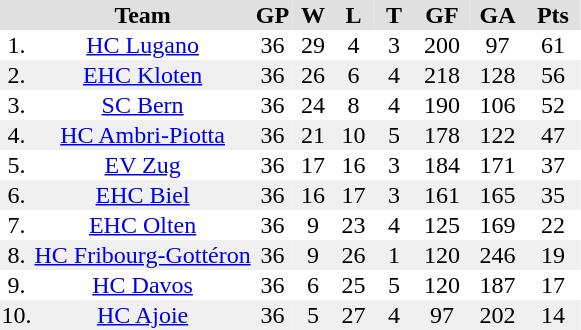<table cellspacing="0" style="text-align:center;">
<tr>
<th></th>
</tr>
<tr bgcolor="#e0e0e0">
<th></th>
<th>Team</th>
<th width="25">GP</th>
<th width="25">W</th>
<th width="25">L</th>
<th width="25">T</th>
<th width="35">GF</th>
<th width="35">GA</th>
<th width="35">Pts</th>
</tr>
<tr>
<td>1.</td>
<td><a href='#'>HC Lugano</a></td>
<td>36</td>
<td>29</td>
<td>4</td>
<td>3</td>
<td>200</td>
<td>97</td>
<td>61</td>
</tr>
<tr bgcolor="#f0f0f0">
<td>2.</td>
<td><a href='#'>EHC Kloten</a></td>
<td>36</td>
<td>26</td>
<td>6</td>
<td>4</td>
<td>218</td>
<td>128</td>
<td>56</td>
</tr>
<tr>
<td>3.</td>
<td><a href='#'>SC Bern</a></td>
<td>36</td>
<td>24</td>
<td>8</td>
<td>4</td>
<td>190</td>
<td>106</td>
<td>52</td>
</tr>
<tr bgcolor="#f0f0f0">
<td>4.</td>
<td><a href='#'>HC Ambri-Piotta</a></td>
<td>36</td>
<td>21</td>
<td>10</td>
<td>5</td>
<td>178</td>
<td>122</td>
<td>47</td>
</tr>
<tr>
<td>5.</td>
<td><a href='#'>EV Zug</a></td>
<td>36</td>
<td>17</td>
<td>16</td>
<td>3</td>
<td>184</td>
<td>171</td>
<td>37</td>
</tr>
<tr bgcolor="#f0f0f0">
<td>6.</td>
<td><a href='#'>EHC Biel</a></td>
<td>36</td>
<td>16</td>
<td>17</td>
<td>3</td>
<td>161</td>
<td>165</td>
<td>35</td>
</tr>
<tr>
<td>7.</td>
<td><a href='#'>EHC Olten</a></td>
<td>36</td>
<td>9</td>
<td>23</td>
<td>4</td>
<td>125</td>
<td>169</td>
<td>22</td>
</tr>
<tr bgcolor="#f0f0f0">
<td>8.</td>
<td><a href='#'>HC Fribourg-Gottéron</a></td>
<td>36</td>
<td>9</td>
<td>26</td>
<td>1</td>
<td>120</td>
<td>246</td>
<td>19</td>
</tr>
<tr>
<td>9.</td>
<td><a href='#'>HC Davos</a></td>
<td>36</td>
<td>6</td>
<td>25</td>
<td>5</td>
<td>120</td>
<td>187</td>
<td>17</td>
</tr>
<tr bgcolor="#f0f0f0">
<td>10.</td>
<td><a href='#'>HC Ajoie</a></td>
<td>36</td>
<td>5</td>
<td>27</td>
<td>4</td>
<td>97</td>
<td>202</td>
<td>14</td>
</tr>
</table>
